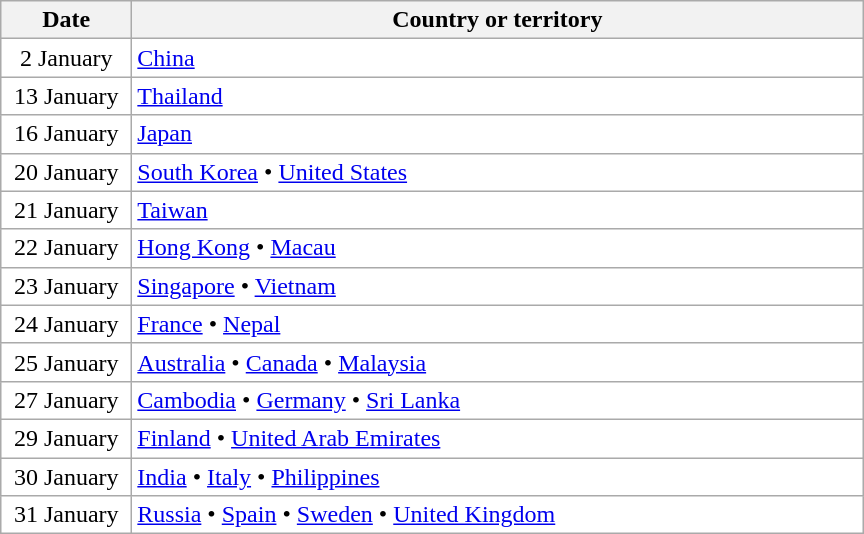<table class="wikitable sortable">
<tr>
<th style="width:5em;">Date</th>
<th style="width:30em;">Country or territory</th>
</tr>
<tr style="background:#fff;">
<td style="text-align:center;">2 January</td>
<td> <a href='#'>China</a></td>
</tr>
<tr style="background:#fff;">
<td style="text-align:center;">13 January</td>
<td> <a href='#'>Thailand</a></td>
</tr>
<tr style="background:#fff;">
<td style="text-align:center;">16 January</td>
<td> <a href='#'>Japan</a></td>
</tr>
<tr style="background:#fff;">
<td style="text-align:center;">20 January</td>
<td> <a href='#'>South Korea</a> •  <a href='#'>United States</a></td>
</tr>
<tr style="background:#fff;">
<td style="text-align:center;">21 January</td>
<td> <a href='#'>Taiwan</a></td>
</tr>
<tr style="background:#fff;">
<td style="text-align:center;">22 January</td>
<td> <a href='#'>Hong Kong</a> •  <a href='#'>Macau</a></td>
</tr>
<tr style="background:#fff;">
<td style="text-align:center;">23 January</td>
<td> <a href='#'>Singapore</a> •  <a href='#'>Vietnam</a></td>
</tr>
<tr style="background:#fff;">
<td style="text-align:center;">24 January</td>
<td> <a href='#'>France</a> •  <a href='#'>Nepal</a></td>
</tr>
<tr style="background:#fff;">
<td style="text-align:center;">25 January</td>
<td> <a href='#'>Australia</a> •  <a href='#'>Canada</a> •  <a href='#'>Malaysia</a></td>
</tr>
<tr style="background:#fff;">
<td style="text-align:center;">27 January</td>
<td> <a href='#'>Cambodia</a> •  <a href='#'>Germany</a> •  <a href='#'>Sri Lanka</a></td>
</tr>
<tr style="background:#fff;">
<td style="text-align:center;">29 January</td>
<td> <a href='#'>Finland</a> •  <a href='#'>United Arab Emirates</a></td>
</tr>
<tr style="background:#fff;">
<td style="text-align:center;">30 January</td>
<td> <a href='#'>India</a> •  <a href='#'>Italy</a> •  <a href='#'>Philippines</a></td>
</tr>
<tr style="background:#fff;">
<td style="text-align:center;">31 January</td>
<td> <a href='#'>Russia</a> •  <a href='#'>Spain</a> •  <a href='#'>Sweden</a> •  <a href='#'>United Kingdom</a></td>
</tr>
</table>
